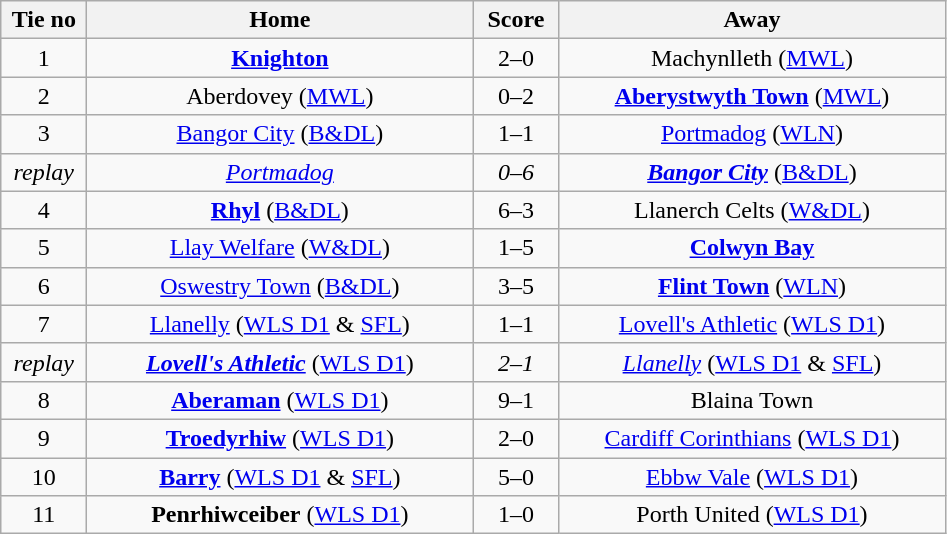<table class="wikitable" style="text-align:center">
<tr>
<th width=50>Tie no</th>
<th width=250>Home</th>
<th width=50>Score</th>
<th width=250>Away</th>
</tr>
<tr>
<td>1</td>
<td><strong><a href='#'>Knighton</a></strong></td>
<td>2–0</td>
<td>Machynlleth (<a href='#'>MWL</a>)</td>
</tr>
<tr>
<td>2</td>
<td>Aberdovey (<a href='#'>MWL</a>)</td>
<td>0–2</td>
<td><strong><a href='#'>Aberystwyth Town</a></strong> (<a href='#'>MWL</a>)</td>
</tr>
<tr>
<td>3</td>
<td><a href='#'>Bangor City</a> (<a href='#'>B&DL</a>)</td>
<td>1–1</td>
<td><a href='#'>Portmadog</a> (<a href='#'>WLN</a>)</td>
</tr>
<tr>
<td><em>replay</em></td>
<td><em><a href='#'>Portmadog</a></em></td>
<td><em>0–6</em></td>
<td><strong><em><a href='#'>Bangor City</a></em></strong> (<a href='#'>B&DL</a>)</td>
</tr>
<tr>
<td>4</td>
<td><strong><a href='#'>Rhyl</a></strong> (<a href='#'>B&DL</a>)</td>
<td>6–3</td>
<td>Llanerch Celts (<a href='#'>W&DL</a>)</td>
</tr>
<tr>
<td>5</td>
<td><a href='#'>Llay Welfare</a> (<a href='#'>W&DL</a>)</td>
<td>1–5</td>
<td><strong><a href='#'>Colwyn Bay</a></strong></td>
</tr>
<tr>
<td>6</td>
<td><a href='#'>Oswestry Town</a> (<a href='#'>B&DL</a>)</td>
<td>3–5</td>
<td><strong><a href='#'>Flint Town</a></strong> (<a href='#'>WLN</a>)</td>
</tr>
<tr>
<td>7</td>
<td><a href='#'>Llanelly</a> (<a href='#'>WLS D1</a> & <a href='#'>SFL</a>)</td>
<td>1–1</td>
<td><a href='#'>Lovell's Athletic</a> (<a href='#'>WLS D1</a>)</td>
</tr>
<tr>
<td><em>replay</em></td>
<td><strong><em><a href='#'>Lovell's Athletic</a></em></strong> (<a href='#'>WLS D1</a>)</td>
<td><em>2–1</em></td>
<td><em><a href='#'>Llanelly</a> </em>(<a href='#'>WLS D1</a> & <a href='#'>SFL</a>)</td>
</tr>
<tr>
<td>8</td>
<td><strong><a href='#'>Aberaman</a></strong> (<a href='#'>WLS D1</a>)</td>
<td>9–1</td>
<td>Blaina Town</td>
</tr>
<tr>
<td>9</td>
<td><strong><a href='#'>Troedyrhiw</a></strong> (<a href='#'>WLS D1</a>)</td>
<td>2–0</td>
<td><a href='#'>Cardiff Corinthians</a> (<a href='#'>WLS D1</a>)</td>
</tr>
<tr>
<td>10</td>
<td><strong><a href='#'>Barry</a></strong> (<a href='#'>WLS D1</a> & <a href='#'>SFL</a>)</td>
<td>5–0</td>
<td><a href='#'>Ebbw Vale</a> (<a href='#'>WLS D1</a>)</td>
</tr>
<tr>
<td>11</td>
<td><strong>Penrhiwceiber</strong> (<a href='#'>WLS D1</a>)</td>
<td>1–0</td>
<td>Porth United (<a href='#'>WLS D1</a>)</td>
</tr>
</table>
